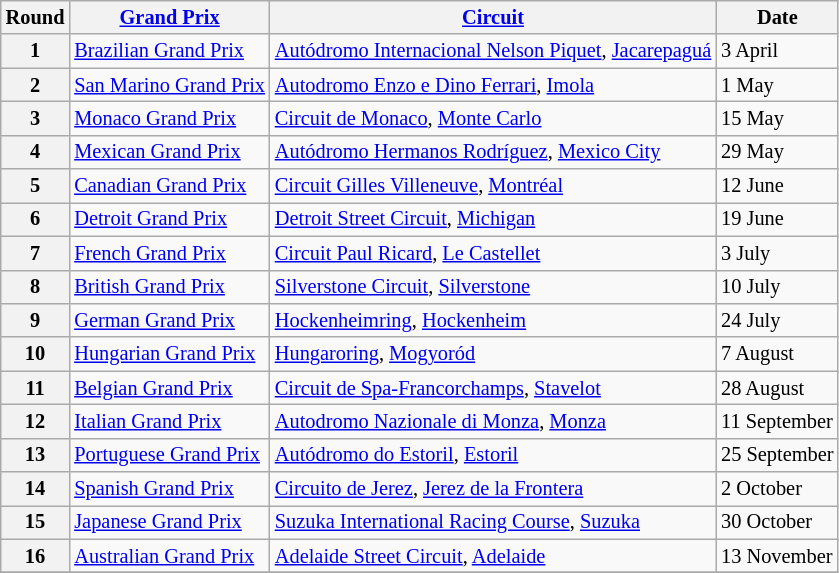<table class="wikitable" style="font-size: 85%;">
<tr>
<th>Round</th>
<th><a href='#'>Grand Prix</a></th>
<th><a href='#'>Circuit</a></th>
<th>Date</th>
</tr>
<tr>
<th>1</th>
<td><a href='#'>Brazilian Grand Prix</a></td>
<td nowrap> <a href='#'>Autódromo Internacional Nelson Piquet</a>, <a href='#'>Jacarepaguá</a></td>
<td>3 April</td>
</tr>
<tr>
<th>2</th>
<td nowrap><a href='#'>San Marino Grand Prix</a></td>
<td> <a href='#'>Autodromo Enzo e Dino Ferrari</a>, <a href='#'>Imola</a></td>
<td>1 May</td>
</tr>
<tr>
<th>3</th>
<td><a href='#'>Monaco Grand Prix</a></td>
<td> <a href='#'>Circuit de Monaco</a>, <a href='#'>Monte Carlo</a></td>
<td>15 May</td>
</tr>
<tr>
<th>4</th>
<td><a href='#'>Mexican Grand Prix</a></td>
<td> <a href='#'>Autódromo Hermanos Rodríguez</a>, <a href='#'>Mexico City</a></td>
<td>29 May</td>
</tr>
<tr>
<th>5</th>
<td><a href='#'>Canadian Grand Prix</a></td>
<td> <a href='#'>Circuit Gilles Villeneuve</a>, <a href='#'>Montréal</a></td>
<td>12 June</td>
</tr>
<tr>
<th>6</th>
<td><a href='#'>Detroit Grand Prix</a></td>
<td> <a href='#'>Detroit Street Circuit</a>, <a href='#'>Michigan</a></td>
<td>19 June</td>
</tr>
<tr>
<th>7</th>
<td><a href='#'>French Grand Prix</a></td>
<td> <a href='#'>Circuit Paul Ricard</a>, <a href='#'>Le Castellet</a></td>
<td>3 July</td>
</tr>
<tr>
<th>8</th>
<td><a href='#'>British Grand Prix</a></td>
<td> <a href='#'>Silverstone Circuit</a>, <a href='#'>Silverstone</a></td>
<td>10 July</td>
</tr>
<tr>
<th>9</th>
<td><a href='#'>German Grand Prix</a></td>
<td> <a href='#'>Hockenheimring</a>, <a href='#'>Hockenheim</a></td>
<td>24 July</td>
</tr>
<tr>
<th>10</th>
<td><a href='#'>Hungarian Grand Prix</a></td>
<td> <a href='#'>Hungaroring</a>, <a href='#'>Mogyoród</a></td>
<td>7 August</td>
</tr>
<tr>
<th>11</th>
<td><a href='#'>Belgian Grand Prix</a></td>
<td> <a href='#'>Circuit de Spa-Francorchamps</a>, <a href='#'>Stavelot</a></td>
<td>28 August</td>
</tr>
<tr>
<th>12</th>
<td><a href='#'>Italian Grand Prix</a></td>
<td> <a href='#'>Autodromo Nazionale di Monza</a>, <a href='#'>Monza</a></td>
<td>11 September</td>
</tr>
<tr>
<th>13</th>
<td><a href='#'>Portuguese Grand Prix</a></td>
<td> <a href='#'>Autódromo do Estoril</a>, <a href='#'>Estoril</a></td>
<td nowrap>25 September</td>
</tr>
<tr>
<th>14</th>
<td><a href='#'>Spanish Grand Prix</a></td>
<td> <a href='#'>Circuito de Jerez</a>, <a href='#'>Jerez de la Frontera</a></td>
<td>2 October</td>
</tr>
<tr>
<th>15</th>
<td><a href='#'>Japanese Grand Prix</a></td>
<td> <a href='#'>Suzuka International Racing Course</a>, <a href='#'>Suzuka</a></td>
<td>30 October</td>
</tr>
<tr>
<th>16</th>
<td><a href='#'>Australian Grand Prix</a></td>
<td> <a href='#'>Adelaide Street Circuit</a>, <a href='#'>Adelaide</a></td>
<td>13 November</td>
</tr>
<tr>
</tr>
</table>
